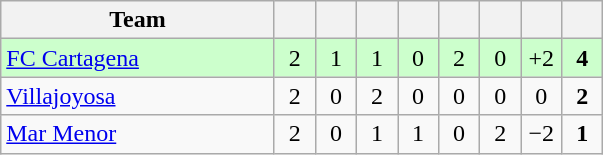<table class="wikitable" style="text-align:center">
<tr>
<th style="width:175px;">Team</th>
<th width="20"></th>
<th width="20"></th>
<th width="20"></th>
<th width="20"></th>
<th width="20"></th>
<th width="20"></th>
<th width="20"></th>
<th width="20"></th>
</tr>
<tr style="background:#cfc;">
<td align=left> <a href='#'>FC Cartagena</a></td>
<td>2</td>
<td>1</td>
<td>1</td>
<td>0</td>
<td>2</td>
<td>0</td>
<td>+2</td>
<td><strong>4</strong></td>
</tr>
<tr>
<td align=left> <a href='#'>Villajoyosa</a></td>
<td>2</td>
<td>0</td>
<td>2</td>
<td>0</td>
<td>0</td>
<td>0</td>
<td>0</td>
<td><strong>2</strong></td>
</tr>
<tr>
<td align=left> <a href='#'>Mar Menor</a></td>
<td>2</td>
<td>0</td>
<td>1</td>
<td>1</td>
<td>0</td>
<td>2</td>
<td>−2</td>
<td><strong>1</strong></td>
</tr>
</table>
